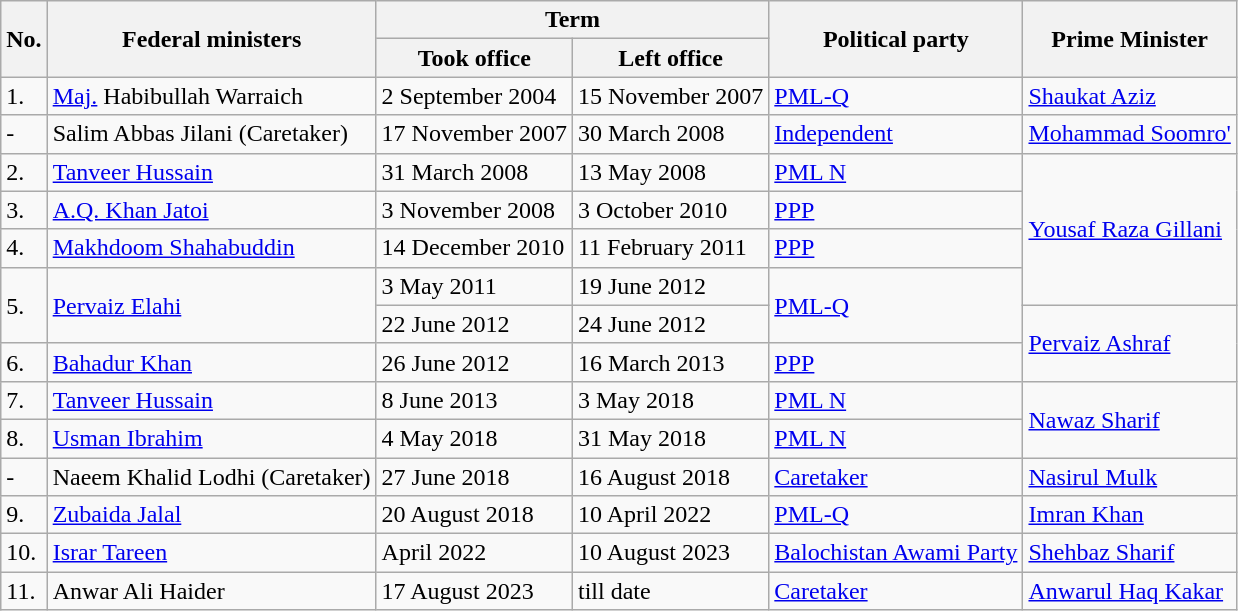<table class="wikitable">
<tr>
<th rowspan="2">No.</th>
<th rowspan="2">Federal ministers</th>
<th colspan="2">Term</th>
<th rowspan="2">Political party</th>
<th rowspan="2">Prime Minister</th>
</tr>
<tr>
<th>Took office</th>
<th>Left office</th>
</tr>
<tr>
<td>1.</td>
<td><a href='#'>Maj.</a> Habibullah Warraich</td>
<td>2 September 2004</td>
<td>15 November 2007</td>
<td><a href='#'>PML-Q</a></td>
<td><a href='#'>Shaukat Aziz</a></td>
</tr>
<tr>
<td>-</td>
<td>Salim Abbas Jilani (Caretaker)</td>
<td>17 November 2007</td>
<td>30 March 2008</td>
<td><a href='#'>Independent</a></td>
<td><a href='#'>Mohammad Soomro'</a></td>
</tr>
<tr>
<td>2.</td>
<td><a href='#'>Tanveer Hussain</a></td>
<td>31 March 2008</td>
<td>13 May 2008</td>
<td><a href='#'>PML N</a></td>
<td rowspan="4"><a href='#'>Yousaf Raza Gillani</a></td>
</tr>
<tr>
<td>3.</td>
<td><a href='#'>A.Q. Khan Jatoi</a></td>
<td>3 November 2008</td>
<td>3 October 2010</td>
<td><a href='#'>PPP</a></td>
</tr>
<tr>
<td>4.</td>
<td><a href='#'>Makhdoom Shahabuddin</a></td>
<td>14 December 2010</td>
<td>11 February 2011</td>
<td><a href='#'>PPP</a></td>
</tr>
<tr>
<td rowspan="2">5.</td>
<td rowspan="2"><a href='#'>Pervaiz Elahi</a></td>
<td>3 May 2011</td>
<td>19 June 2012</td>
<td rowspan="2"><a href='#'>PML-Q</a></td>
</tr>
<tr>
<td>22 June 2012</td>
<td>24 June 2012</td>
<td rowspan="2"><a href='#'>Pervaiz Ashraf</a></td>
</tr>
<tr>
<td>6.</td>
<td><a href='#'>Bahadur Khan</a></td>
<td>26 June 2012</td>
<td>16 March 2013</td>
<td><a href='#'>PPP</a></td>
</tr>
<tr>
<td>7.</td>
<td><a href='#'>Tanveer Hussain</a></td>
<td>8 June 2013</td>
<td>3 May 2018</td>
<td><a href='#'>PML N</a></td>
<td rowspan="2"><a href='#'>Nawaz Sharif</a></td>
</tr>
<tr>
<td>8.</td>
<td><a href='#'>Usman Ibrahim</a></td>
<td>4 May 2018</td>
<td>31 May 2018</td>
<td><a href='#'>PML N</a></td>
</tr>
<tr>
<td>-</td>
<td>Naeem Khalid Lodhi (Caretaker)</td>
<td>27 June 2018</td>
<td>16 August 2018</td>
<td><a href='#'>Caretaker</a></td>
<td><a href='#'>Nasirul Mulk</a></td>
</tr>
<tr>
<td>9.</td>
<td><a href='#'>Zubaida Jalal</a></td>
<td>20 August 2018</td>
<td>10 April 2022</td>
<td><a href='#'>PML-Q</a></td>
<td><a href='#'>Imran Khan</a></td>
</tr>
<tr>
<td>10.</td>
<td><a href='#'>Israr Tareen</a></td>
<td>April 2022</td>
<td>10 August 2023</td>
<td><a href='#'>Balochistan Awami Party</a></td>
<td><a href='#'>Shehbaz Sharif</a></td>
</tr>
<tr>
<td>11.</td>
<td>Anwar Ali Haider</td>
<td>17 August 2023</td>
<td>till date</td>
<td><a href='#'>Caretaker</a></td>
<td><a href='#'>Anwarul Haq Kakar</a></td>
</tr>
</table>
